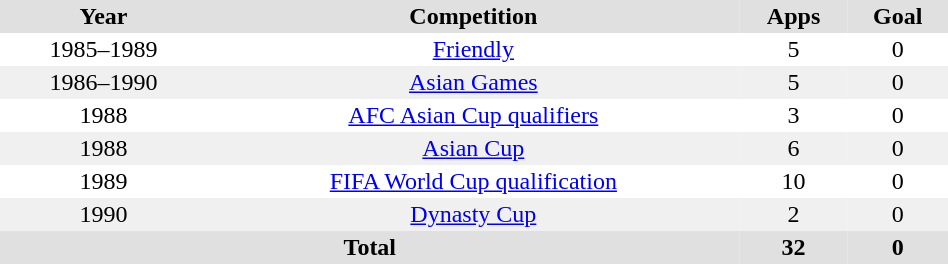<table border="0" cellpadding="2" cellspacing="0" style="width:50%;">
<tr style="text-align:center; background:#e0e0e0;">
<th>Year</th>
<th>Competition</th>
<th>Apps</th>
<th>Goal</th>
</tr>
<tr style="text-align:center;">
<td>1985–1989</td>
<td><a href='#'>Friendly</a></td>
<td>5</td>
<td>0</td>
</tr>
<tr style="text-align:center; background:#f0f0f0;">
<td>1986–1990</td>
<td><a href='#'>Asian Games</a></td>
<td>5</td>
<td>0</td>
</tr>
<tr style="text-align:center;">
<td>1988</td>
<td><a href='#'>AFC Asian Cup qualifiers</a></td>
<td>3</td>
<td>0</td>
</tr>
<tr style="text-align:center; background:#f0f0f0;">
<td>1988</td>
<td><a href='#'>Asian Cup</a></td>
<td>6</td>
<td>0</td>
</tr>
<tr style="text-align:center;">
<td>1989</td>
<td><a href='#'>FIFA World Cup qualification</a></td>
<td>10</td>
<td>0</td>
</tr>
<tr style="text-align:center; background:#f0f0f0;">
<td>1990</td>
<td><a href='#'>Dynasty Cup</a></td>
<td>2</td>
<td>0</td>
</tr>
<tr style="text-align:center; background:#e0e0e0;">
<th colspan="2">Total</th>
<th style="text-align:center;">32</th>
<th style="text-align:center;">0</th>
</tr>
</table>
